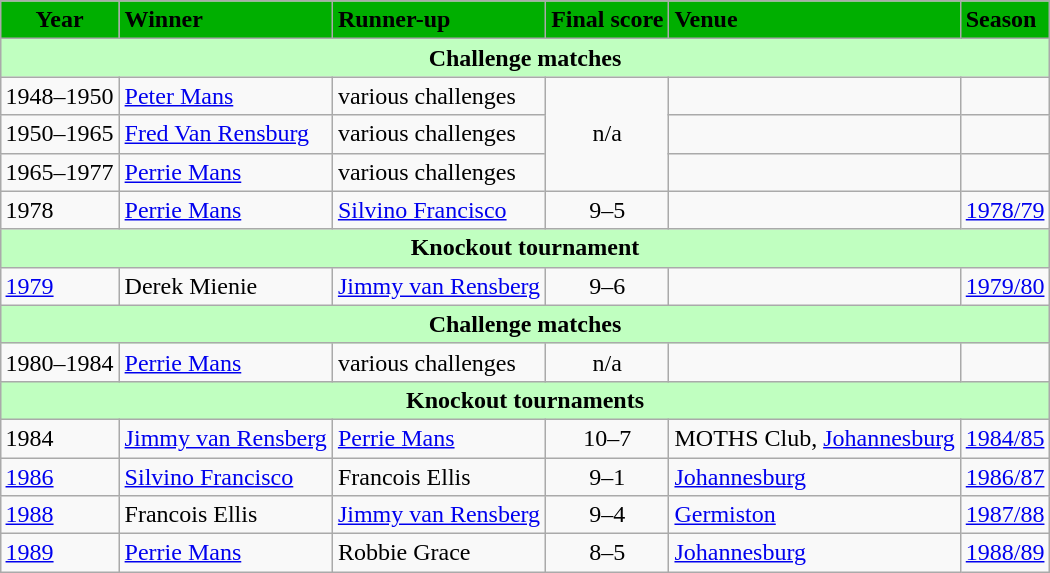<table class="wikitable" style="margin: auto">
<tr>
<th style="text-align: center; background-color: #00af00">Year</th>
<th style="text-align: left; background-color: #00af00">Winner</th>
<th style="text-align: left; background-color: #00af00">Runner-up</th>
<th style="text-align: left; background-color: #00af00">Final score</th>
<th style="text-align: left; background-color: #00af00">Venue</th>
<th style="text-align: left; background-color: #00af00">Season</th>
</tr>
<tr>
<th colspan=6 style="text-align: center; background-color: #c0ffc0">Challenge matches</th>
</tr>
<tr>
<td>1948–1950</td>
<td> <a href='#'>Peter Mans</a></td>
<td>various challenges</td>
<td style="text-align: center" vstyle="text-align: center" rowspan="3">n/a</td>
<td></td>
<td></td>
</tr>
<tr>
<td>1950–1965</td>
<td> <a href='#'>Fred Van Rensburg</a></td>
<td>various challenges</td>
<td></td>
<td></td>
</tr>
<tr>
<td>1965–1977</td>
<td> <a href='#'>Perrie Mans</a></td>
<td>various challenges</td>
<td></td>
<td></td>
</tr>
<tr>
<td>1978</td>
<td> <a href='#'>Perrie Mans</a></td>
<td> <a href='#'>Silvino Francisco</a></td>
<td style="text-align: center">9–5</td>
<td></td>
<td><a href='#'>1978/79</a></td>
</tr>
<tr>
<th colspan=6 style="text-align: center; background-color: #c0ffc0">Knockout tournament</th>
</tr>
<tr>
<td><a href='#'>1979</a></td>
<td> Derek Mienie</td>
<td> <a href='#'>Jimmy van Rensberg</a></td>
<td style="text-align: center">9–6</td>
<td></td>
<td><a href='#'>1979/80</a></td>
</tr>
<tr>
<th colspan=6 style="text-align: center; background-color: #c0ffc0">Challenge matches</th>
</tr>
<tr>
<td>1980–1984</td>
<td> <a href='#'>Perrie Mans</a></td>
<td>various challenges</td>
<td style="text-align: center">n/a</td>
<td></td>
<td></td>
</tr>
<tr>
<th colspan=6 style="text-align: center; background-color: #c0ffc0">Knockout tournaments</th>
</tr>
<tr>
<td>1984</td>
<td> <a href='#'>Jimmy van Rensberg</a></td>
<td> <a href='#'>Perrie Mans</a></td>
<td style="text-align: center">10–7</td>
<td>MOTHS Club, <a href='#'>Johannesburg</a></td>
<td><a href='#'>1984/85</a></td>
</tr>
<tr>
<td><a href='#'>1986</a></td>
<td> <a href='#'>Silvino Francisco</a></td>
<td> Francois Ellis</td>
<td style="text-align: center">9–1</td>
<td><a href='#'>Johannesburg</a></td>
<td><a href='#'>1986/87</a></td>
</tr>
<tr>
<td><a href='#'>1988</a></td>
<td> Francois Ellis</td>
<td> <a href='#'>Jimmy van Rensberg</a></td>
<td style="text-align: center">9–4</td>
<td><a href='#'>Germiston</a></td>
<td><a href='#'>1987/88</a></td>
</tr>
<tr>
<td><a href='#'>1989</a></td>
<td> <a href='#'>Perrie Mans</a></td>
<td> Robbie Grace</td>
<td style="text-align: center">8–5</td>
<td><a href='#'>Johannesburg</a></td>
<td><a href='#'>1988/89</a></td>
</tr>
</table>
